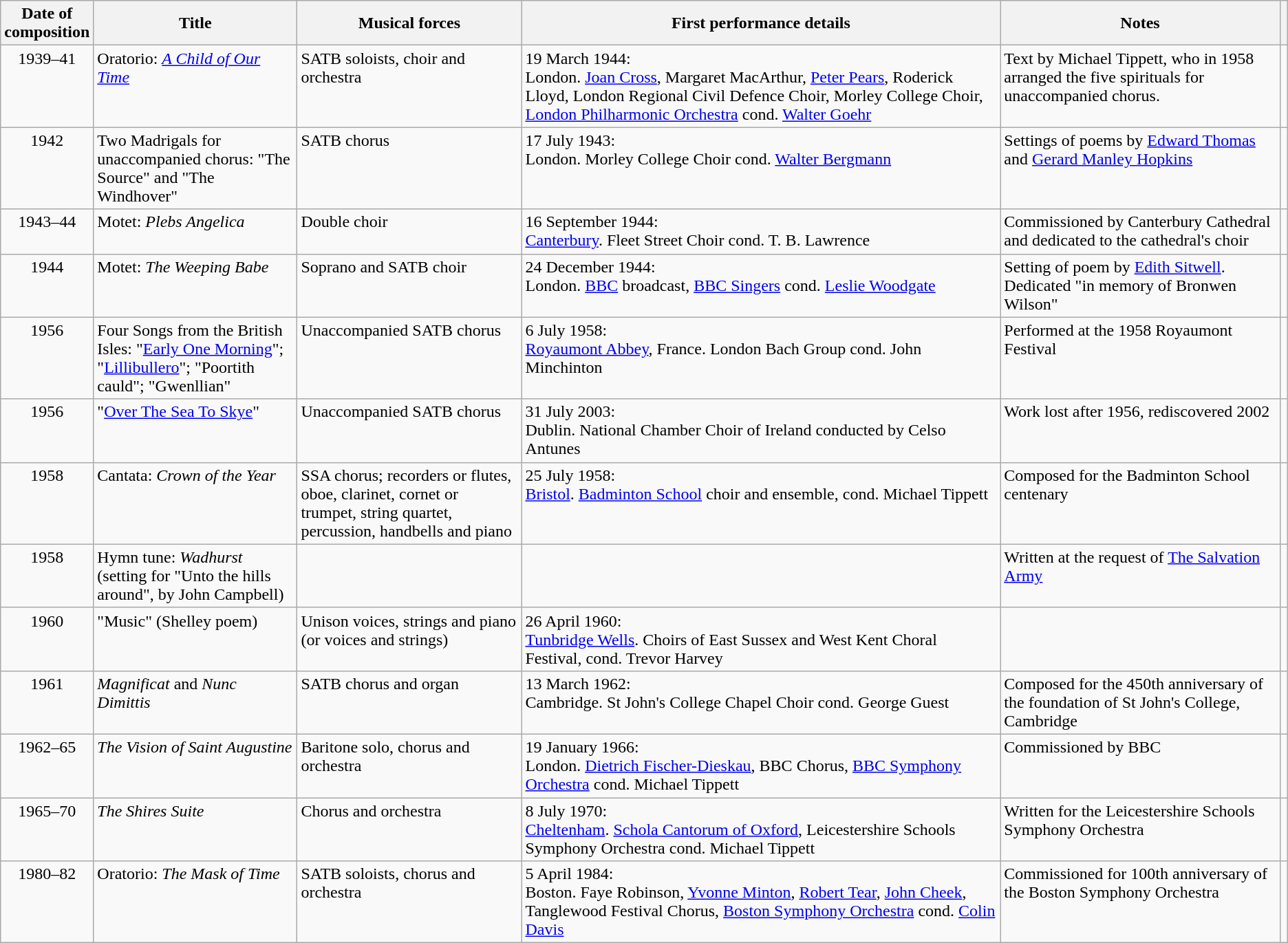<table Class = "wikitable sortable">
<tr>
<th width="60">Date of composition</th>
<th width="190">Title</th>
<th width="210">Musical forces</th>
<th>First performance details</th>
<th class="unsortable">Notes</th>
<th scope="col" class="unsortable"></th>
</tr>
<tr valign="top">
<td align= "center">1939–41</td>
<td>Oratorio: <em><a href='#'>A Child of Our Time</a></em></td>
<td>SATB soloists, choir and orchestra</td>
<td>19 March 1944:<br> London. <a href='#'>Joan Cross</a>, Margaret MacArthur, <a href='#'>Peter Pears</a>, Roderick Lloyd, London Regional Civil Defence Choir, Morley College Choir, <a href='#'>London Philharmonic Orchestra</a> cond. <a href='#'>Walter Goehr</a></td>
<td>Text by Michael Tippett, who in 1958 arranged the five spirituals for unaccompanied chorus.</td>
<td></td>
</tr>
<tr valign="top">
<td align= "center">1942</td>
<td>Two Madrigals for unaccompanied chorus: "The Source" and "The Windhover"</td>
<td>SATB chorus</td>
<td>17 July 1943:<br> London. Morley College Choir cond. <a href='#'>Walter Bergmann</a></td>
<td>Settings of poems by <a href='#'>Edward Thomas</a> and <a href='#'>Gerard Manley Hopkins</a></td>
<td></td>
</tr>
<tr valign="top">
<td align= "center">1943–44</td>
<td>Motet: <em>Plebs Angelica</em></td>
<td>Double choir</td>
<td>16 September 1944:<br> <a href='#'>Canterbury</a>. Fleet Street Choir cond. T. B. Lawrence</td>
<td>Commissioned by Canterbury Cathedral and dedicated to the cathedral's choir</td>
<td></td>
</tr>
<tr valign="top">
<td align= "center">1944</td>
<td>Motet: <em>The Weeping Babe</em></td>
<td>Soprano and SATB choir</td>
<td>24 December 1944:<br> London. <a href='#'>BBC</a> broadcast, <a href='#'>BBC Singers</a> cond. <a href='#'>Leslie Woodgate</a></td>
<td>Setting of poem by <a href='#'>Edith Sitwell</a>. Dedicated "in memory of Bronwen Wilson"</td>
<td></td>
</tr>
<tr valign="top">
<td align= "center">1956</td>
<td>Four Songs from the British Isles: "<a href='#'>Early One Morning</a>"; "<a href='#'>Lillibullero</a>"; "Poortith cauld"; "Gwenllian"</td>
<td>Unaccompanied SATB chorus</td>
<td>6 July 1958:<br> <a href='#'>Royaumont Abbey</a>, France. London Bach Group cond. John Minchinton</td>
<td>Performed at the 1958 Royaumont Festival</td>
<td></td>
</tr>
<tr valign="top">
<td align= "center">1956</td>
<td>"<a href='#'>Over The Sea To Skye</a>"</td>
<td>Unaccompanied SATB chorus</td>
<td>31 July 2003:<br>Dublin. National Chamber Choir of Ireland conducted by Celso Antunes</td>
<td>Work lost after 1956, rediscovered 2002</td>
<td></td>
</tr>
<tr valign="top">
<td align= "center">1958</td>
<td>Cantata: <em>Crown of the Year</em></td>
<td>SSA chorus; recorders or flutes, oboe, clarinet, cornet or trumpet, string quartet, percussion, handbells and piano</td>
<td>25 July 1958:<br> <a href='#'>Bristol</a>. <a href='#'>Badminton School</a> choir and ensemble, cond. Michael Tippett</td>
<td>Composed for the Badminton School centenary</td>
<td></td>
</tr>
<tr valign="top">
<td align= "center">1958</td>
<td>Hymn tune: <em>Wadhurst</em> (setting for "Unto the hills around", by John Campbell)</td>
<td></td>
<td></td>
<td>Written at the request of <a href='#'>The Salvation Army</a></td>
<td></td>
</tr>
<tr valign="top">
<td align= "center">1960</td>
<td>"Music" (Shelley poem)</td>
<td>Unison voices, strings and piano (or voices and strings)</td>
<td>26 April 1960:<br><a href='#'>Tunbridge Wells</a>. Choirs of East Sussex and West Kent Choral Festival, cond. Trevor Harvey</td>
<td></td>
<td></td>
</tr>
<tr valign="top">
<td align= "center">1961</td>
<td><em>Magnificat</em> and <em>Nunc Dimittis</em></td>
<td>SATB chorus and organ</td>
<td>13 March 1962:<br> Cambridge. St John's College Chapel Choir cond. George Guest</td>
<td>Composed for the 450th anniversary of the foundation of St John's College, Cambridge</td>
<td></td>
</tr>
<tr valign="top">
<td align= "center">1962–65</td>
<td><em>The Vision of Saint Augustine</em></td>
<td>Baritone solo, chorus and orchestra</td>
<td>19 January 1966:<br> London. <a href='#'>Dietrich Fischer-Dieskau</a>, BBC Chorus, <a href='#'>BBC Symphony Orchestra</a> cond. Michael Tippett</td>
<td>Commissioned by BBC</td>
<td></td>
</tr>
<tr valign="top">
<td align= "center">1965–70</td>
<td><em>The Shires Suite</em></td>
<td>Chorus and orchestra</td>
<td>8 July 1970:<br> <a href='#'>Cheltenham</a>. <a href='#'>Schola Cantorum of Oxford</a>, Leicestershire Schools Symphony Orchestra cond. Michael Tippett</td>
<td>Written for the Leicestershire Schools Symphony Orchestra</td>
<td></td>
</tr>
<tr valign="top">
<td align= "center">1980–82</td>
<td>Oratorio: <em>The Mask of Time</em></td>
<td>SATB soloists, chorus and orchestra</td>
<td>5 April 1984:<br> Boston. Faye Robinson, <a href='#'>Yvonne Minton</a>, <a href='#'>Robert Tear</a>, <a href='#'>John Cheek</a>, Tanglewood Festival Chorus, <a href='#'>Boston Symphony Orchestra</a> cond. <a href='#'>Colin Davis</a></td>
<td>Commissioned for 100th anniversary of the Boston Symphony Orchestra</td>
<td></td>
</tr>
</table>
